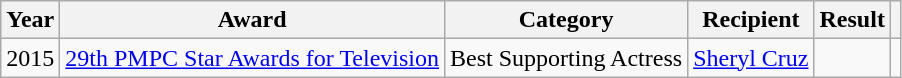<table class="wikitable">
<tr>
<th>Year</th>
<th>Award</th>
<th>Category</th>
<th>Recipient</th>
<th>Result</th>
<th></th>
</tr>
<tr>
<td>2015</td>
<td><a href='#'>29th PMPC Star Awards for Television</a></td>
<td>Best Supporting Actress</td>
<td><a href='#'>Sheryl Cruz</a></td>
<td></td>
<td></td>
</tr>
</table>
